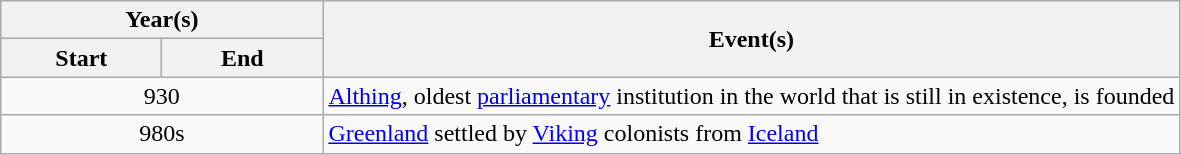<table class="wikitable">
<tr>
<th colspan="2">Year(s)</th>
<th rowspan="2">Event(s)</th>
</tr>
<tr>
<th style="width:100px;">Start</th>
<th style="width:100px;">End</th>
</tr>
<tr>
<td colspan="2" style="text-align:center;">930</td>
<td><a href='#'>Althing</a>, oldest <a href='#'>parliamentary</a> institution in the world that is still in existence, is founded</td>
</tr>
<tr>
<td colspan="2" style="text-align:center;">980s</td>
<td><a href='#'>Greenland</a> settled by <a href='#'>Viking</a> colonists from <a href='#'>Iceland</a></td>
</tr>
</table>
